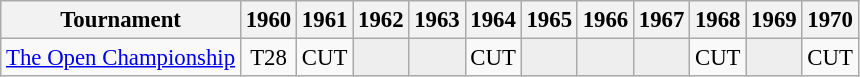<table class="wikitable" style="font-size:95%;text-align:center;">
<tr>
<th>Tournament</th>
<th>1960</th>
<th>1961</th>
<th>1962</th>
<th>1963</th>
<th>1964</th>
<th>1965</th>
<th>1966</th>
<th>1967</th>
<th>1968</th>
<th>1969</th>
<th>1970</th>
</tr>
<tr>
<td align=left><a href='#'>The Open Championship</a></td>
<td>T28</td>
<td>CUT</td>
<td style="background:#eeeeee;"></td>
<td style="background:#eeeeee;"></td>
<td>CUT</td>
<td style="background:#eeeeee;"></td>
<td style="background:#eeeeee;"></td>
<td style="background:#eeeeee;"></td>
<td>CUT</td>
<td style="background:#eeeeee;"></td>
<td>CUT</td>
</tr>
</table>
